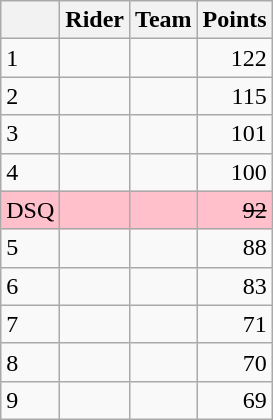<table class="wikitable">
<tr>
<th></th>
<th>Rider</th>
<th>Team</th>
<th>Points</th>
</tr>
<tr>
<td>1</td>
<td> </td>
<td></td>
<td align=right>122</td>
</tr>
<tr>
<td>2</td>
<td></td>
<td></td>
<td align=right>115</td>
</tr>
<tr>
<td>3</td>
<td></td>
<td></td>
<td align=right>101</td>
</tr>
<tr>
<td>4</td>
<td></td>
<td></td>
<td align=right>100</td>
</tr>
<tr bgcolor=pink>
<td>DSQ</td>
<td><s></s></td>
<td><s></s></td>
<td align=right><s>92</s></td>
</tr>
<tr>
<td>5</td>
<td>  </td>
<td></td>
<td align=right>88</td>
</tr>
<tr>
<td>6</td>
<td></td>
<td></td>
<td align=right>83</td>
</tr>
<tr>
<td>7</td>
<td></td>
<td></td>
<td align=right>71</td>
</tr>
<tr>
<td>8</td>
<td></td>
<td></td>
<td align=right>70</td>
</tr>
<tr>
<td>9</td>
<td></td>
<td></td>
<td align=right>69</td>
</tr>
</table>
